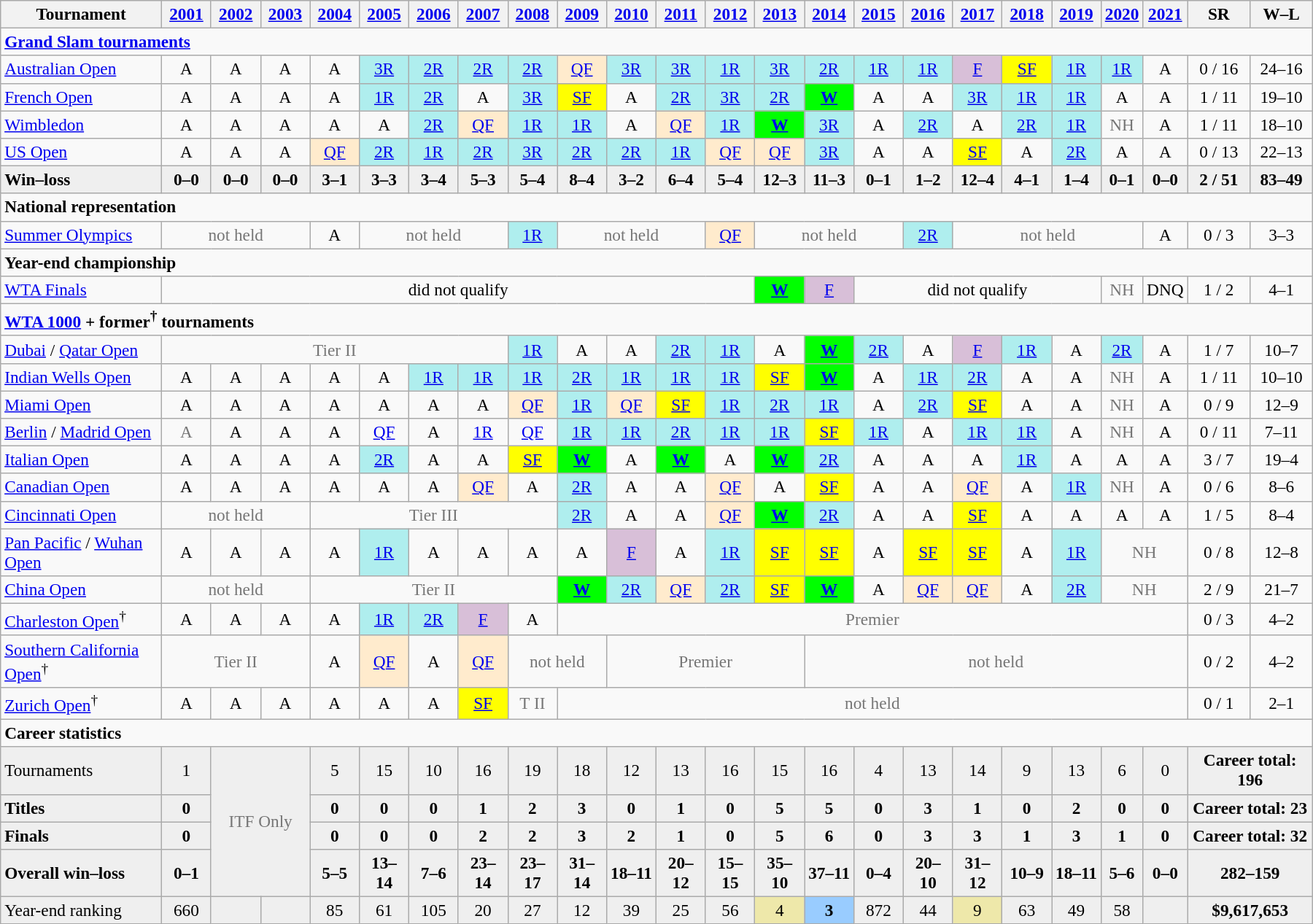<table class=wikitable nowrap style="text-align:center; font-size:97%">
<tr>
<th width=140>Tournament</th>
<th width=38><a href='#'>2001</a></th>
<th width=38><a href='#'>2002</a></th>
<th width=38><a href='#'>2003</a></th>
<th width=38><a href='#'>2004</a></th>
<th width=38><a href='#'>2005</a></th>
<th width=38><a href='#'>2006</a></th>
<th width=38><a href='#'>2007</a></th>
<th width=38><a href='#'>2008</a></th>
<th width=38><a href='#'>2009</a></th>
<th width=38><a href='#'>2010</a></th>
<th width=38><a href='#'>2011</a></th>
<th width=38><a href='#'>2012</a></th>
<th width=38><a href='#'>2013</a></th>
<th width=38><a href='#'>2014</a></th>
<th width=38><a href='#'>2015</a></th>
<th width=38><a href='#'>2016</a></th>
<th width=38><a href='#'>2017</a></th>
<th width=38><a href='#'>2018</a></th>
<th width=38><a href='#'>2019</a></th>
<th><a href='#'>2020</a></th>
<th><a href='#'>2021</a></th>
<th style=width:50px>SR</th>
<th width=50>W–L</th>
</tr>
<tr>
<td colspan="24" style="text-align:left"><a href='#'><strong>Grand Slam tournaments</strong></a></td>
</tr>
<tr>
<td align=left><a href='#'>Australian Open</a></td>
<td>A</td>
<td>A</td>
<td>A</td>
<td>A</td>
<td bgcolor=afeeee><a href='#'>3R</a></td>
<td bgcolor=afeeee><a href='#'>2R</a></td>
<td bgcolor=afeeee><a href='#'>2R</a></td>
<td bgcolor=afeeee><a href='#'>2R</a></td>
<td bgcolor=ffebcd><a href='#'>QF</a></td>
<td bgcolor=afeeee><a href='#'>3R</a></td>
<td bgcolor=afeeee><a href='#'>3R</a></td>
<td bgcolor=afeeee><a href='#'>1R</a></td>
<td bgcolor=afeeee><a href='#'>3R</a></td>
<td bgcolor=afeeee><a href='#'>2R</a></td>
<td bgcolor=afeeee><a href='#'>1R</a></td>
<td bgcolor=afeeee><a href='#'>1R</a></td>
<td style=background:thistle><a href='#'>F</a></td>
<td style=background:yellow><a href='#'>SF</a></td>
<td bgcolor=afeeee><a href='#'>1R</a></td>
<td bgcolor=afeeee><a href='#'>1R</a></td>
<td>A</td>
<td>0 / 16</td>
<td>24–16</td>
</tr>
<tr>
<td align=left><a href='#'>French Open</a></td>
<td>A</td>
<td>A</td>
<td>A</td>
<td>A</td>
<td bgcolor=afeeee><a href='#'>1R</a></td>
<td bgcolor=afeeee><a href='#'>2R</a></td>
<td>A</td>
<td bgcolor=afeeee><a href='#'>3R</a></td>
<td style=background:yellow><a href='#'>SF</a></td>
<td>A</td>
<td bgcolor=afeeee><a href='#'>2R</a></td>
<td bgcolor=afeeee><a href='#'>3R</a></td>
<td bgcolor=afeeee><a href='#'>2R</a></td>
<td bgcolor=lime><strong><a href='#'>W</a></strong></td>
<td>A</td>
<td>A</td>
<td bgcolor=afeeee><a href='#'>3R</a></td>
<td bgcolor=afeeee><a href='#'>1R</a></td>
<td bgcolor=afeeee><a href='#'>1R</a></td>
<td>A</td>
<td>A</td>
<td>1 / 11</td>
<td>19–10</td>
</tr>
<tr>
<td align=left><a href='#'>Wimbledon</a></td>
<td>A</td>
<td>A</td>
<td>A</td>
<td>A</td>
<td>A</td>
<td bgcolor=afeeee><a href='#'>2R</a></td>
<td bgcolor=ffebcd><a href='#'>QF</a></td>
<td bgcolor=afeeee><a href='#'>1R</a></td>
<td bgcolor=afeeee><a href='#'>1R</a></td>
<td>A</td>
<td bgcolor=ffebcd><a href='#'>QF</a></td>
<td bgcolor=afeeee><a href='#'>1R</a></td>
<td bgcolor=lime><strong><a href='#'>W</a></strong></td>
<td bgcolor=afeeee><a href='#'>3R</a></td>
<td>A</td>
<td bgcolor=afeeee><a href='#'>2R</a></td>
<td>A</td>
<td bgcolor=afeeee><a href='#'>2R</a></td>
<td bgcolor=afeeee><a href='#'>1R</a></td>
<td style=color:#767676>NH</td>
<td>A</td>
<td>1 / 11</td>
<td>18–10</td>
</tr>
<tr>
<td align=left><a href='#'>US Open</a></td>
<td>A</td>
<td>A</td>
<td>A</td>
<td bgcolor=ffebcd><a href='#'>QF</a></td>
<td bgcolor=afeeee><a href='#'>2R</a></td>
<td bgcolor=afeeee><a href='#'>1R</a></td>
<td bgcolor=afeeee><a href='#'>2R</a></td>
<td bgcolor=afeeee><a href='#'>3R</a></td>
<td bgcolor=afeeee><a href='#'>2R</a></td>
<td bgcolor=afeeee><a href='#'>2R</a></td>
<td bgcolor=afeeee><a href='#'>1R</a></td>
<td bgcolor=ffebcd><a href='#'>QF</a></td>
<td bgcolor=ffebcd><a href='#'>QF</a></td>
<td bgcolor=afeeee><a href='#'>3R</a></td>
<td>A</td>
<td>A</td>
<td style=background:yellow><a href='#'>SF</a></td>
<td>A</td>
<td bgcolor=afeeee><a href='#'>2R</a></td>
<td>A</td>
<td>A</td>
<td>0 / 13</td>
<td>22–13</td>
</tr>
<tr style=background:#efefef;font-weight:bold>
<td style=text-align:left>Win–loss</td>
<td>0–0</td>
<td>0–0</td>
<td>0–0</td>
<td>3–1</td>
<td>3–3</td>
<td>3–4</td>
<td>5–3</td>
<td>5–4</td>
<td>8–4</td>
<td>3–2</td>
<td>6–4</td>
<td>5–4</td>
<td>12–3</td>
<td>11–3</td>
<td>0–1</td>
<td>1–2</td>
<td>12–4</td>
<td>4–1</td>
<td>1–4</td>
<td>0–1</td>
<td>0–0</td>
<td>2 / 51</td>
<td>83–49</td>
</tr>
<tr>
<td colspan=24 style=text-align:left><strong>National representation</strong></td>
</tr>
<tr>
<td align=left><a href='#'>Summer Olympics</a></td>
<td colspan=3 style=color:#767676>not held</td>
<td>A</td>
<td colspan=3 style=color:#767676>not held</td>
<td bgcolor=afeeee><a href='#'>1R</a></td>
<td colspan=3 style=color:#767676>not held</td>
<td bgcolor=ffebcd><a href='#'>QF</a></td>
<td colspan=3 style=color:#767676>not held</td>
<td bgcolor=afeeee><a href='#'>2R</a></td>
<td colspan=4 style=color:#767676>not held</td>
<td>A</td>
<td>0 / 3</td>
<td>3–3</td>
</tr>
<tr>
<td colspan="24" style="text-align:left"><strong>Year-end championship</strong></td>
</tr>
<tr>
<td align=left><a href='#'>WTA Finals</a></td>
<td colspan=12>did not qualify</td>
<td bgcolor=lime><strong><a href='#'>W</a></strong></td>
<td style=background:thistle><a href='#'>F</a></td>
<td colspan=5>did not qualify</td>
<td style=color:#767676>NH</td>
<td>DNQ</td>
<td>1 / 2</td>
<td>4–1</td>
</tr>
<tr>
<td colspan=24 style=text-align:left><a href='#'><strong>WTA 1000</strong></a> <strong>+ former<sup>†</sup> tournaments</strong></td>
</tr>
<tr>
<td align="left"><a href='#'>Dubai</a> / <a href='#'>Qatar Open</a></td>
<td colspan="7" style="color:#767676">Tier II</td>
<td bgcolor="afeeee"><a href='#'>1R</a></td>
<td>A</td>
<td>A</td>
<td bgcolor="afeeee"><a href='#'>2R</a></td>
<td bgcolor="afeeee"><a href='#'>1R</a></td>
<td>A</td>
<td bgcolor="lime"><strong><a href='#'>W</a></strong></td>
<td bgcolor="afeeee"><a href='#'>2R</a></td>
<td>A</td>
<td style="background:thistle"><a href='#'>F</a></td>
<td bgcolor="afeeee"><a href='#'>1R</a></td>
<td>A</td>
<td bgcolor="afeeee"><a href='#'>2R</a></td>
<td>A</td>
<td>1 / 7</td>
<td>10–7</td>
</tr>
<tr>
<td align="left"><a href='#'>Indian Wells Open</a></td>
<td>A</td>
<td>A</td>
<td>A</td>
<td>A</td>
<td>A</td>
<td bgcolor="afeeee"><a href='#'>1R</a></td>
<td bgcolor="afeeee"><a href='#'>1R</a></td>
<td bgcolor="afeeee"><a href='#'>1R</a></td>
<td bgcolor="afeeee"><a href='#'>2R</a></td>
<td bgcolor="afeeee"><a href='#'>1R</a></td>
<td bgcolor="afeeee"><a href='#'>1R</a></td>
<td bgcolor="afeeee"><a href='#'>1R</a></td>
<td style="background:yellow"><a href='#'>SF</a></td>
<td bgcolor="lime"><strong><a href='#'>W</a></strong></td>
<td>A</td>
<td bgcolor="afeeee"><a href='#'>1R</a></td>
<td bgcolor="afeeee"><a href='#'>2R</a></td>
<td>A</td>
<td>A</td>
<td style="color:#767676">NH</td>
<td>A</td>
<td>1 / 11</td>
<td>10–10</td>
</tr>
<tr>
<td align="left"><a href='#'>Miami Open</a></td>
<td>A</td>
<td>A</td>
<td>A</td>
<td>A</td>
<td>A</td>
<td>A</td>
<td>A</td>
<td bgcolor="ffebcd"><a href='#'>QF</a></td>
<td bgcolor="afeeee"><a href='#'>1R</a></td>
<td bgcolor="ffebcd"><a href='#'>QF</a></td>
<td style="background:yellow"><a href='#'>SF</a></td>
<td bgcolor="afeeee"><a href='#'>1R</a></td>
<td bgcolor="afeeee"><a href='#'>2R</a></td>
<td bgcolor="afeeee"><a href='#'>1R</a></td>
<td>A</td>
<td bgcolor="afeeee"><a href='#'>2R</a></td>
<td style="background:yellow"><a href='#'>SF</a></td>
<td>A</td>
<td>A</td>
<td style="color:#767676">NH</td>
<td>A</td>
<td>0 / 9</td>
<td>12–9</td>
</tr>
<tr>
<td align="left"><a href='#'>Berlin</a> / <a href='#'>Madrid Open</a></td>
<td style="color:#767676">A</td>
<td>A</td>
<td>A</td>
<td>A</td>
<td><a href='#'>QF</a></td>
<td>A</td>
<td><a href='#'>1R</a></td>
<td><a href='#'>QF</a></td>
<td bgcolor="afeeee"><a href='#'>1R</a></td>
<td bgcolor="afeeee"><a href='#'>1R</a></td>
<td bgcolor="afeeee"><a href='#'>2R</a></td>
<td bgcolor="afeeee"><a href='#'>1R</a></td>
<td bgcolor="afeeee"><a href='#'>1R</a></td>
<td style="background:yellow"><a href='#'>SF</a></td>
<td bgcolor="afeeee"><a href='#'>1R</a></td>
<td>A</td>
<td bgcolor="afeeee"><a href='#'>1R</a></td>
<td bgcolor="afeeee"><a href='#'>1R</a></td>
<td>A</td>
<td style="color:#767676">NH</td>
<td>A</td>
<td>0 / 11</td>
<td>7–11</td>
</tr>
<tr>
<td align="left"><a href='#'>Italian Open</a></td>
<td>A</td>
<td>A</td>
<td>A</td>
<td>A</td>
<td bgcolor="afeeee"><a href='#'>2R</a></td>
<td>A</td>
<td>A</td>
<td style="background:yellow"><a href='#'>SF</a></td>
<td bgcolor="lime"><strong><a href='#'>W</a></strong></td>
<td>A</td>
<td bgcolor="lime"><strong><a href='#'>W</a></strong></td>
<td>A</td>
<td bgcolor="lime"><strong><a href='#'>W</a></strong></td>
<td bgcolor="afeeee"><a href='#'>2R</a></td>
<td>A</td>
<td>A</td>
<td>A</td>
<td bgcolor="afeeee"><a href='#'>1R</a></td>
<td>A</td>
<td>A</td>
<td>A</td>
<td>3 / 7</td>
<td>19–4</td>
</tr>
<tr>
<td align="left"><a href='#'>Canadian Open</a></td>
<td>A</td>
<td>A</td>
<td>A</td>
<td>A</td>
<td>A</td>
<td>A</td>
<td bgcolor="ffebcd"><a href='#'>QF</a></td>
<td>A</td>
<td bgcolor="afeeee"><a href='#'>2R</a></td>
<td>A</td>
<td>A</td>
<td bgcolor="ffebcd"><a href='#'>QF</a></td>
<td>A</td>
<td style="background:yellow"><a href='#'>SF</a></td>
<td>A</td>
<td>A</td>
<td bgcolor="ffebcd"><a href='#'>QF</a></td>
<td>A</td>
<td bgcolor="afeeee"><a href='#'>1R</a></td>
<td style="color:#767676">NH</td>
<td>A</td>
<td>0 / 6</td>
<td>8–6</td>
</tr>
<tr>
<td align="left"><a href='#'>Cincinnati Open</a></td>
<td colspan="3" style="color:#767676">not held</td>
<td colspan="5" style="color:#767676">Tier III</td>
<td bgcolor="afeeee"><a href='#'>2R</a></td>
<td>A</td>
<td>A</td>
<td bgcolor="ffebcd"><a href='#'>QF</a></td>
<td bgcolor="lime"><strong><a href='#'>W</a></strong></td>
<td bgcolor="afeeee"><a href='#'>2R</a></td>
<td>A</td>
<td>A</td>
<td style="background:yellow"><a href='#'>SF</a></td>
<td>A</td>
<td>A</td>
<td>A</td>
<td>A</td>
<td>1 / 5</td>
<td>8–4</td>
</tr>
<tr>
<td align="left"><a href='#'>Pan Pacific</a> / <a href='#'>Wuhan Open</a></td>
<td>A</td>
<td>A</td>
<td>A</td>
<td>A</td>
<td bgcolor="afeeee"><a href='#'>1R</a></td>
<td>A</td>
<td>A</td>
<td>A</td>
<td>A</td>
<td style="background:thistle"><a href='#'>F</a></td>
<td>A</td>
<td bgcolor="afeeee"><a href='#'>1R</a></td>
<td style="background:yellow"><a href='#'>SF</a></td>
<td bgcolor="yellow"><a href='#'>SF</a></td>
<td>A</td>
<td bgcolor="yellow"><a href='#'>SF</a></td>
<td bgcolor="yellow"><a href='#'>SF</a></td>
<td>A</td>
<td bgcolor="afeeee"><a href='#'>1R</a></td>
<td colspan="2" style="color:#767676">NH</td>
<td>0 / 8</td>
<td>12–8</td>
</tr>
<tr>
<td align=left><a href='#'>China Open</a></td>
<td colspan=3 style=color:#767676>not held</td>
<td colspan=5 style=color:#767676>Tier II</td>
<td bgcolor=lime><strong><a href='#'>W</a></strong></td>
<td bgcolor=afeeee><a href='#'>2R</a></td>
<td bgcolor=ffebcd><a href='#'>QF</a></td>
<td bgcolor=afeeee><a href='#'>2R</a></td>
<td style=background:yellow><a href='#'>SF</a></td>
<td bgcolor=lime><strong><a href='#'>W</a></strong></td>
<td>A</td>
<td bgcolor=ffebcd><a href='#'>QF</a></td>
<td bgcolor=ffebcd><a href='#'>QF</a></td>
<td>A</td>
<td bgcolor=afeeee><a href='#'>2R</a></td>
<td colspan=2 style=color:#767676>NH</td>
<td>2 / 9</td>
<td>21–7</td>
</tr>
<tr>
<td align="left"><a href='#'>Charleston Open</a><sup>†</sup></td>
<td>A</td>
<td>A</td>
<td>A</td>
<td>A</td>
<td bgcolor="afeeee"><a href='#'>1R</a></td>
<td bgcolor="afeeee"><a href='#'>2R</a></td>
<td style="background:thistle"><a href='#'>F</a></td>
<td>A</td>
<td colspan="13" style="color:#767676">Premier</td>
<td>0 / 3</td>
<td>4–2</td>
</tr>
<tr>
<td align="left"><a href='#'>Southern California Open</a><sup>†</sup></td>
<td colspan="3" style="color:#767676">Tier II</td>
<td>A</td>
<td bgcolor="ffebcd"><a href='#'>QF</a></td>
<td>A</td>
<td bgcolor="ffebcd"><a href='#'>QF</a></td>
<td colspan="2" style="color:#767676">not held</td>
<td colspan="4" style="color:#767676">Premier</td>
<td colspan="8" style="color:#767676">not held</td>
<td>0 / 2</td>
<td>4–2</td>
</tr>
<tr>
<td align="left"><a href='#'>Zurich Open</a><sup>†</sup></td>
<td>A</td>
<td>A</td>
<td>A</td>
<td>A</td>
<td>A</td>
<td>A</td>
<td style="background:yellow"><a href='#'>SF</a></td>
<td style="color:#767676">T II</td>
<td colspan="13" style="color:#767676">not held</td>
<td>0 / 1</td>
<td>2–1</td>
</tr>
<tr>
<td colspan=24 align=left><strong>Career statistics</strong></td>
</tr>
<tr style=background:#efefef>
<td style=text-align:left>Tournaments</td>
<td>1</td>
<td colspan=2 rowspan=4 style=color:#767676>ITF Only</td>
<td>5</td>
<td>15</td>
<td>10</td>
<td>16</td>
<td>19</td>
<td>18</td>
<td>12</td>
<td>13</td>
<td>16</td>
<td>15</td>
<td>16</td>
<td>4</td>
<td>13</td>
<td>14</td>
<td>9</td>
<td>13</td>
<td>6</td>
<td>0</td>
<td colspan=2><strong>Career total:</strong> <strong>196</strong></td>
</tr>
<tr style=background:#efefef;font-weight:bold>
<td style=text-align:left>Titles</td>
<td>0</td>
<td>0</td>
<td>0</td>
<td>0</td>
<td>1</td>
<td>2</td>
<td>3</td>
<td>0</td>
<td>1</td>
<td>0</td>
<td>5</td>
<td>5</td>
<td>0</td>
<td>3</td>
<td>1</td>
<td>0</td>
<td>2</td>
<td>0</td>
<td>0</td>
<td colspan=2>Career total: 23</td>
</tr>
<tr style=background:#efefef;font-weight:bold>
<td style=text-align:left>Finals</td>
<td>0</td>
<td>0</td>
<td>0</td>
<td>0</td>
<td>2</td>
<td>2</td>
<td>3</td>
<td>2</td>
<td>1</td>
<td>0</td>
<td>5</td>
<td>6</td>
<td>0</td>
<td>3</td>
<td>3</td>
<td>1</td>
<td>3</td>
<td>1</td>
<td>0</td>
<td colspan=2>Career total: 32</td>
</tr>
<tr style=background:#efefef;font-weight:bold>
<td style=text-align:left>Overall win–loss</td>
<td>0–1</td>
<td>5–5</td>
<td>13–14</td>
<td>7–6</td>
<td>23–14</td>
<td>23–17</td>
<td>31–14</td>
<td>18–11</td>
<td>20–12</td>
<td>15–15</td>
<td>35–10</td>
<td>37–11</td>
<td>0–4</td>
<td>20–10</td>
<td>31–12</td>
<td>10–9</td>
<td>18–11</td>
<td>5–6</td>
<td>0–0</td>
<td colspan=2>282–159</td>
</tr>
<tr style=background:#efefef>
<td align=left>Year-end ranking</td>
<td>660</td>
<td></td>
<td></td>
<td>85</td>
<td>61</td>
<td>105</td>
<td>20</td>
<td>27</td>
<td>12</td>
<td>39</td>
<td>25</td>
<td>56</td>
<td bgcolor=eee8aa>4</td>
<td style=background:#9cf><strong>3</strong></td>
<td>872</td>
<td>44</td>
<td bgcolor=eee8aa>9</td>
<td>63</td>
<td>49</td>
<td>58</td>
<td></td>
<td colspan=2><strong>$9,617,653</strong></td>
</tr>
</table>
